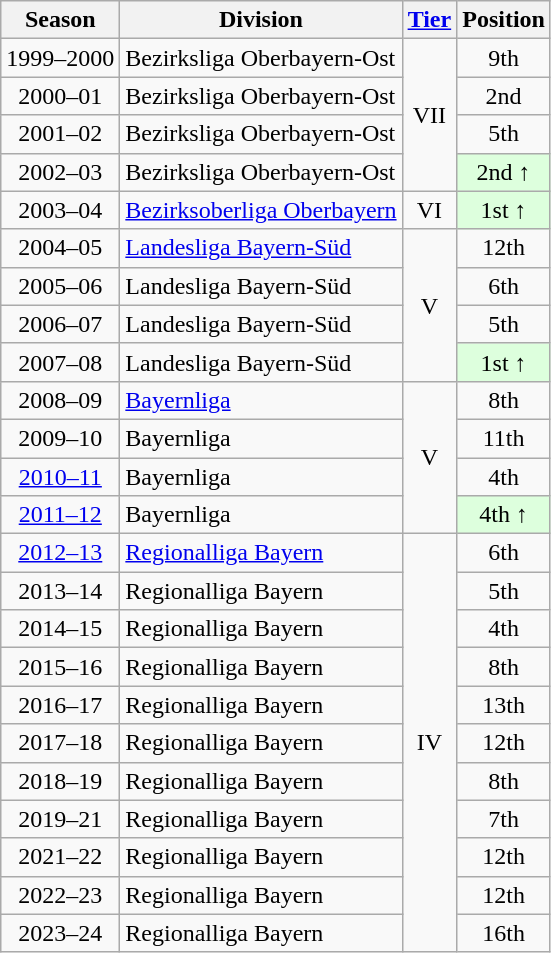<table class="wikitable">
<tr>
<th>Season</th>
<th>Division</th>
<th><a href='#'>Tier</a></th>
<th>Position</th>
</tr>
<tr align="center">
<td>1999–2000</td>
<td align="left">Bezirksliga Oberbayern-Ost</td>
<td rowspan=4>VII</td>
<td>9th</td>
</tr>
<tr align="center">
<td>2000–01</td>
<td align="left">Bezirksliga Oberbayern-Ost</td>
<td>2nd</td>
</tr>
<tr align="center">
<td>2001–02</td>
<td align="left">Bezirksliga Oberbayern-Ost</td>
<td>5th</td>
</tr>
<tr align="center">
<td>2002–03</td>
<td align="left">Bezirksliga Oberbayern-Ost</td>
<td style="background:#ddffdd">2nd ↑</td>
</tr>
<tr align="center">
<td>2003–04</td>
<td align="left"><a href='#'>Bezirksoberliga Oberbayern</a></td>
<td>VI</td>
<td style="background:#ddffdd">1st ↑</td>
</tr>
<tr align="center">
<td>2004–05</td>
<td align="left"><a href='#'>Landesliga Bayern-Süd</a></td>
<td rowspan=4>V</td>
<td>12th</td>
</tr>
<tr align="center">
<td>2005–06</td>
<td align="left">Landesliga Bayern-Süd</td>
<td>6th</td>
</tr>
<tr align="center">
<td>2006–07</td>
<td align="left">Landesliga Bayern-Süd</td>
<td>5th</td>
</tr>
<tr align="center">
<td>2007–08</td>
<td align="left">Landesliga Bayern-Süd</td>
<td style="background:#ddffdd">1st ↑</td>
</tr>
<tr align="center">
<td>2008–09</td>
<td align="left"><a href='#'>Bayernliga</a></td>
<td rowspan=4>V</td>
<td>8th</td>
</tr>
<tr align="center">
<td>2009–10</td>
<td align="left">Bayernliga</td>
<td>11th</td>
</tr>
<tr align="center">
<td><a href='#'>2010–11</a></td>
<td align="left">Bayernliga</td>
<td>4th</td>
</tr>
<tr align="center">
<td><a href='#'>2011–12</a></td>
<td align="left">Bayernliga</td>
<td style="background:#ddffdd">4th ↑</td>
</tr>
<tr align="center">
<td><a href='#'>2012–13</a></td>
<td align="left"><a href='#'>Regionalliga Bayern</a></td>
<td rowspan=11>IV</td>
<td>6th</td>
</tr>
<tr align="center">
<td>2013–14</td>
<td align="left">Regionalliga Bayern</td>
<td>5th</td>
</tr>
<tr align="center">
<td>2014–15</td>
<td align="left">Regionalliga Bayern</td>
<td>4th</td>
</tr>
<tr align="center">
<td>2015–16</td>
<td align="left">Regionalliga Bayern</td>
<td>8th</td>
</tr>
<tr align="center">
<td>2016–17</td>
<td align="left">Regionalliga Bayern</td>
<td>13th</td>
</tr>
<tr align="center">
<td>2017–18</td>
<td align="left">Regionalliga Bayern</td>
<td>12th</td>
</tr>
<tr align="center">
<td>2018–19</td>
<td align="left">Regionalliga Bayern</td>
<td>8th</td>
</tr>
<tr align="center">
<td>2019–21</td>
<td align="left">Regionalliga Bayern</td>
<td>7th</td>
</tr>
<tr align="center">
<td>2021–22</td>
<td align="left">Regionalliga Bayern</td>
<td>12th</td>
</tr>
<tr align="center">
<td>2022–23</td>
<td align="left">Regionalliga Bayern</td>
<td>12th</td>
</tr>
<tr align="center">
<td>2023–24</td>
<td align="left">Regionalliga Bayern</td>
<td>16th</td>
</tr>
</table>
